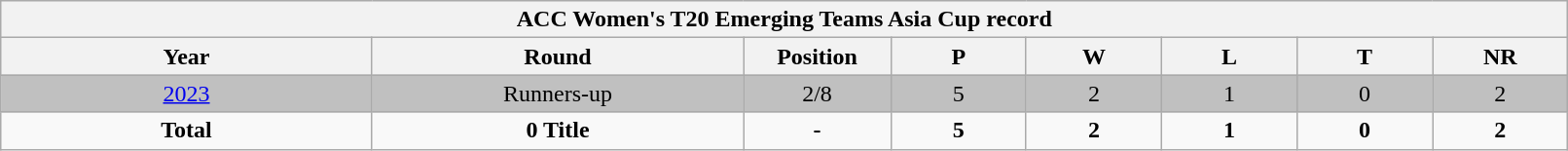<table class="wikitable" style="text-align: center; width:85%">
<tr>
<th colspan=10>ACC Women's T20 Emerging Teams Asia Cup record</th>
</tr>
<tr>
<th width=150>Year</th>
<th width=150>Round</th>
<th width=50>Position</th>
<th width=50>P</th>
<th width=50>W</th>
<th width=50>L</th>
<th width=50>T</th>
<th width=50>NR</th>
</tr>
<tr style="background:silver;">
<td> <a href='#'>2023</a></td>
<td>Runners-up</td>
<td>2/8</td>
<td>5</td>
<td>2</td>
<td>1</td>
<td>0</td>
<td>2</td>
</tr>
<tr>
<td><strong>Total</strong></td>
<td><strong>0 Title</strong></td>
<td><strong>-</strong></td>
<td><strong>5</strong></td>
<td><strong>2</strong></td>
<td><strong>1</strong></td>
<td><strong>0</strong></td>
<td><strong>2</strong></td>
</tr>
</table>
